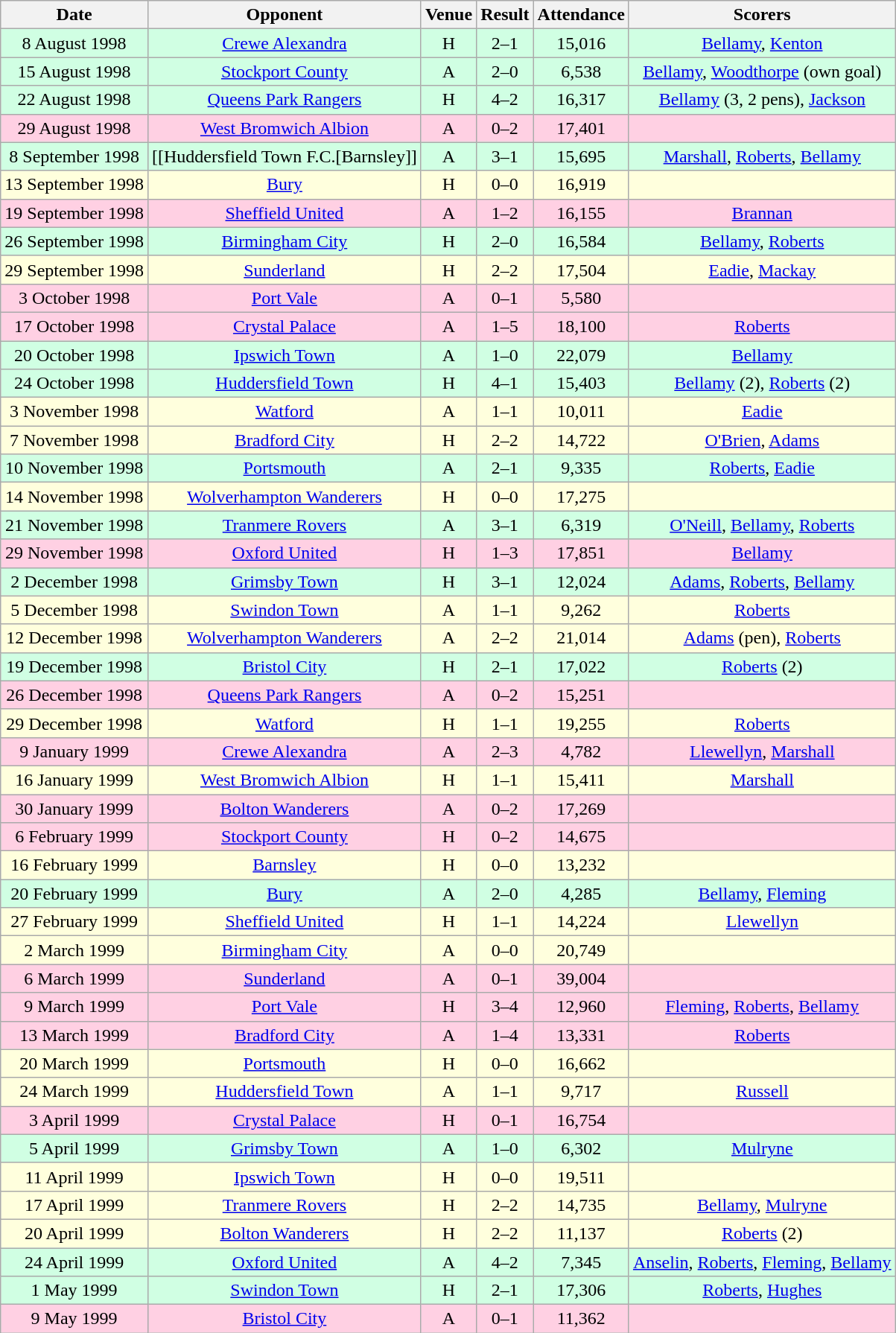<table class="wikitable sortable" style="font-size:100%; text-align:center">
<tr>
<th>Date</th>
<th>Opponent</th>
<th>Venue</th>
<th>Result</th>
<th>Attendance</th>
<th>Scorers</th>
</tr>
<tr style="background-color: #d0ffe3;">
<td>8 August 1998</td>
<td><a href='#'>Crewe Alexandra</a></td>
<td>H</td>
<td>2–1</td>
<td>15,016</td>
<td><a href='#'>Bellamy</a>, <a href='#'>Kenton</a></td>
</tr>
<tr style="background-color: #d0ffe3;">
<td>15 August 1998</td>
<td><a href='#'>Stockport County</a></td>
<td>A</td>
<td>2–0</td>
<td>6,538</td>
<td><a href='#'>Bellamy</a>, <a href='#'>Woodthorpe</a> (own goal)</td>
</tr>
<tr style="background-color: #d0ffe3;">
<td>22 August 1998</td>
<td><a href='#'>Queens Park Rangers</a></td>
<td>H</td>
<td>4–2</td>
<td>16,317</td>
<td><a href='#'>Bellamy</a> (3, 2 pens), <a href='#'>Jackson</a></td>
</tr>
<tr style="background-color: #ffd0e3;">
<td>29 August 1998</td>
<td><a href='#'>West Bromwich Albion</a></td>
<td>A</td>
<td>0–2</td>
<td>17,401</td>
<td></td>
</tr>
<tr style="background-color: #d0ffe3;">
<td>8 September 1998</td>
<td>[[Huddersfield Town F.C.[Barnsley]]</td>
<td>A</td>
<td>3–1</td>
<td>15,695</td>
<td><a href='#'>Marshall</a>, <a href='#'>Roberts</a>, <a href='#'>Bellamy</a></td>
</tr>
<tr style="background-color: #ffffdd;">
<td>13 September 1998</td>
<td><a href='#'>Bury</a></td>
<td>H</td>
<td>0–0</td>
<td>16,919</td>
<td></td>
</tr>
<tr style="background-color: #ffd0e3;">
<td>19 September 1998</td>
<td><a href='#'>Sheffield United</a></td>
<td>A</td>
<td>1–2</td>
<td>16,155</td>
<td><a href='#'>Brannan</a></td>
</tr>
<tr style="background-color: #d0ffe3;">
<td>26 September 1998</td>
<td><a href='#'>Birmingham City</a></td>
<td>H</td>
<td>2–0</td>
<td>16,584</td>
<td><a href='#'>Bellamy</a>, <a href='#'>Roberts</a></td>
</tr>
<tr style="background-color: #ffffdd;">
<td>29 September 1998</td>
<td><a href='#'>Sunderland</a></td>
<td>H</td>
<td>2–2</td>
<td>17,504</td>
<td><a href='#'>Eadie</a>, <a href='#'>Mackay</a></td>
</tr>
<tr style="background-color: #ffd0e3;">
<td>3 October 1998</td>
<td><a href='#'>Port Vale</a></td>
<td>A</td>
<td>0–1</td>
<td>5,580</td>
<td></td>
</tr>
<tr style="background-color: #ffd0e3;">
<td>17 October 1998</td>
<td><a href='#'>Crystal Palace</a></td>
<td>A</td>
<td>1–5</td>
<td>18,100</td>
<td><a href='#'>Roberts</a></td>
</tr>
<tr style="background-color: #d0ffe3;">
<td>20 October 1998</td>
<td><a href='#'>Ipswich Town</a></td>
<td>A</td>
<td>1–0</td>
<td>22,079</td>
<td><a href='#'>Bellamy</a></td>
</tr>
<tr style="background-color: #d0ffe3;">
<td>24 October 1998</td>
<td><a href='#'>Huddersfield Town</a></td>
<td>H</td>
<td>4–1</td>
<td>15,403</td>
<td><a href='#'>Bellamy</a> (2), <a href='#'>Roberts</a> (2)</td>
</tr>
<tr style="background-color: #ffffdd;">
<td>3 November 1998</td>
<td><a href='#'>Watford</a></td>
<td>A</td>
<td>1–1</td>
<td>10,011</td>
<td><a href='#'>Eadie</a></td>
</tr>
<tr style="background-color: #ffffdd;">
<td>7 November 1998</td>
<td><a href='#'>Bradford City</a></td>
<td>H</td>
<td>2–2</td>
<td>14,722</td>
<td><a href='#'>O'Brien</a>, <a href='#'>Adams</a></td>
</tr>
<tr style="background-color: #d0ffe3;">
<td>10 November 1998</td>
<td><a href='#'>Portsmouth</a></td>
<td>A</td>
<td>2–1</td>
<td>9,335</td>
<td><a href='#'>Roberts</a>, <a href='#'>Eadie</a></td>
</tr>
<tr style="background-color: #ffffdd;">
<td>14 November 1998</td>
<td><a href='#'>Wolverhampton Wanderers</a></td>
<td>H</td>
<td>0–0</td>
<td>17,275</td>
<td></td>
</tr>
<tr style="background-color: #d0ffe3;">
<td>21 November 1998</td>
<td><a href='#'>Tranmere Rovers</a></td>
<td>A</td>
<td>3–1</td>
<td>6,319</td>
<td><a href='#'>O'Neill</a>, <a href='#'>Bellamy</a>, <a href='#'>Roberts</a></td>
</tr>
<tr style="background-color: #ffd0e3;">
<td>29 November 1998</td>
<td><a href='#'>Oxford United</a></td>
<td>H</td>
<td>1–3</td>
<td>17,851</td>
<td><a href='#'>Bellamy</a></td>
</tr>
<tr style="background-color: #d0ffe3;">
<td>2 December 1998</td>
<td><a href='#'>Grimsby Town</a></td>
<td>H</td>
<td>3–1</td>
<td>12,024</td>
<td><a href='#'>Adams</a>, <a href='#'>Roberts</a>, <a href='#'>Bellamy</a></td>
</tr>
<tr style="background-color: #ffffdd;">
<td>5 December 1998</td>
<td><a href='#'>Swindon Town</a></td>
<td>A</td>
<td>1–1</td>
<td>9,262</td>
<td><a href='#'>Roberts</a></td>
</tr>
<tr style="background-color: #ffffdd;">
<td>12 December 1998</td>
<td><a href='#'>Wolverhampton Wanderers</a></td>
<td>A</td>
<td>2–2</td>
<td>21,014</td>
<td><a href='#'>Adams</a> (pen), <a href='#'>Roberts</a></td>
</tr>
<tr style="background-color: #d0ffe3;">
<td>19 December 1998</td>
<td><a href='#'>Bristol City</a></td>
<td>H</td>
<td>2–1</td>
<td>17,022</td>
<td><a href='#'>Roberts</a> (2)</td>
</tr>
<tr style="background-color: #ffd0e3;">
<td>26 December 1998</td>
<td><a href='#'>Queens Park Rangers</a></td>
<td>A</td>
<td>0–2</td>
<td>15,251</td>
<td></td>
</tr>
<tr style="background-color: #ffffdd;">
<td>29 December 1998</td>
<td><a href='#'>Watford</a></td>
<td>H</td>
<td>1–1</td>
<td>19,255</td>
<td><a href='#'>Roberts</a></td>
</tr>
<tr style="background-color: #ffd0e3;">
<td>9 January 1999</td>
<td><a href='#'>Crewe Alexandra</a></td>
<td>A</td>
<td>2–3</td>
<td>4,782</td>
<td><a href='#'>Llewellyn</a>, <a href='#'>Marshall</a></td>
</tr>
<tr style="background-color: #ffffdd;">
<td>16 January 1999</td>
<td><a href='#'>West Bromwich Albion</a></td>
<td>H</td>
<td>1–1</td>
<td>15,411</td>
<td><a href='#'>Marshall</a></td>
</tr>
<tr style="background-color: #ffd0e3;">
<td>30 January 1999</td>
<td><a href='#'>Bolton Wanderers</a></td>
<td>A</td>
<td>0–2</td>
<td>17,269</td>
<td></td>
</tr>
<tr style="background-color: #ffd0e3;">
<td>6 February 1999</td>
<td><a href='#'>Stockport County</a></td>
<td>H</td>
<td>0–2</td>
<td>14,675</td>
<td></td>
</tr>
<tr style="background-color: #ffffdd;">
<td>16 February 1999</td>
<td><a href='#'>Barnsley</a></td>
<td>H</td>
<td>0–0</td>
<td>13,232</td>
<td></td>
</tr>
<tr style="background-color: #d0ffe3;">
<td>20 February 1999</td>
<td><a href='#'>Bury</a></td>
<td>A</td>
<td>2–0</td>
<td>4,285</td>
<td><a href='#'>Bellamy</a>, <a href='#'>Fleming</a></td>
</tr>
<tr style="background-color: #ffffdd;">
<td>27 February 1999</td>
<td><a href='#'>Sheffield United</a></td>
<td>H</td>
<td>1–1</td>
<td>14,224</td>
<td><a href='#'>Llewellyn</a></td>
</tr>
<tr style="background-color: #ffffdd;">
<td>2 March 1999</td>
<td><a href='#'>Birmingham City</a></td>
<td>A</td>
<td>0–0</td>
<td>20,749</td>
<td></td>
</tr>
<tr style="background-color: #ffd0e3;">
<td>6 March 1999</td>
<td><a href='#'>Sunderland</a></td>
<td>A</td>
<td>0–1</td>
<td>39,004</td>
<td></td>
</tr>
<tr style="background-color: #ffd0e3;">
<td>9 March 1999</td>
<td><a href='#'>Port Vale</a></td>
<td>H</td>
<td>3–4</td>
<td>12,960</td>
<td><a href='#'>Fleming</a>, <a href='#'>Roberts</a>, <a href='#'>Bellamy</a></td>
</tr>
<tr style="background-color: #ffd0e3;">
<td>13 March 1999</td>
<td><a href='#'>Bradford City</a></td>
<td>A</td>
<td>1–4</td>
<td>13,331</td>
<td><a href='#'>Roberts</a></td>
</tr>
<tr style="background-color: #ffffdd;">
<td>20 March 1999</td>
<td><a href='#'>Portsmouth</a></td>
<td>H</td>
<td>0–0</td>
<td>16,662</td>
<td></td>
</tr>
<tr style="background-color: #ffffdd;">
<td>24 March 1999</td>
<td><a href='#'>Huddersfield Town</a></td>
<td>A</td>
<td>1–1</td>
<td>9,717</td>
<td><a href='#'>Russell</a></td>
</tr>
<tr style="background-color: #ffd0e3;">
<td>3 April 1999</td>
<td><a href='#'>Crystal Palace</a></td>
<td>H</td>
<td>0–1</td>
<td>16,754</td>
<td></td>
</tr>
<tr style="background-color: #d0ffe3;">
<td>5 April 1999</td>
<td><a href='#'>Grimsby Town</a></td>
<td>A</td>
<td>1–0</td>
<td>6,302</td>
<td><a href='#'>Mulryne</a></td>
</tr>
<tr style="background-color: #ffffdd;">
<td>11 April 1999</td>
<td><a href='#'>Ipswich Town</a></td>
<td>H</td>
<td>0–0</td>
<td>19,511</td>
<td></td>
</tr>
<tr style="background-color: #ffffdd;">
<td>17 April 1999</td>
<td><a href='#'>Tranmere Rovers</a></td>
<td>H</td>
<td>2–2</td>
<td>14,735</td>
<td><a href='#'>Bellamy</a>, <a href='#'>Mulryne</a></td>
</tr>
<tr style="background-color: #ffffdd;">
<td>20 April 1999</td>
<td><a href='#'>Bolton Wanderers</a></td>
<td>H</td>
<td>2–2</td>
<td>11,137</td>
<td><a href='#'>Roberts</a> (2)</td>
</tr>
<tr style="background-color: #d0ffe3;">
<td>24 April 1999</td>
<td><a href='#'>Oxford United</a></td>
<td>A</td>
<td>4–2</td>
<td>7,345</td>
<td><a href='#'>Anselin</a>, <a href='#'>Roberts</a>, <a href='#'>Fleming</a>, <a href='#'>Bellamy</a></td>
</tr>
<tr style="background-color: #d0ffe3;">
<td>1 May 1999</td>
<td><a href='#'>Swindon Town</a></td>
<td>H</td>
<td>2–1</td>
<td>17,306</td>
<td><a href='#'>Roberts</a>, <a href='#'>Hughes</a></td>
</tr>
<tr style="background-color: #ffd0e3;">
<td>9 May 1999</td>
<td><a href='#'>Bristol City</a></td>
<td>A</td>
<td>0–1</td>
<td>11,362</td>
<td></td>
</tr>
</table>
